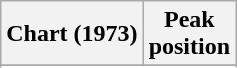<table class="wikitable">
<tr>
<th align="left">Chart (1973)</th>
<th align="center">Peak<br>position</th>
</tr>
<tr>
</tr>
<tr>
</tr>
</table>
